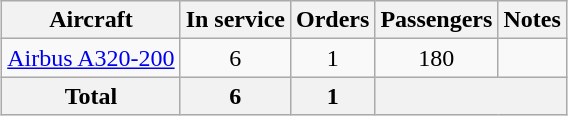<table class="wikitable" style="border-collapse:collapse;text-align:center;margin:auto;">
<tr>
<th>Aircraft</th>
<th>In service</th>
<th>Orders</th>
<th>Passengers</th>
<th>Notes</th>
</tr>
<tr>
<td><a href='#'>Airbus A320-200</a></td>
<td>6</td>
<td>1</td>
<td>180</td>
<td></td>
</tr>
<tr>
<th>Total</th>
<th>6</th>
<th>1</th>
<th colspan="2"></th>
</tr>
</table>
